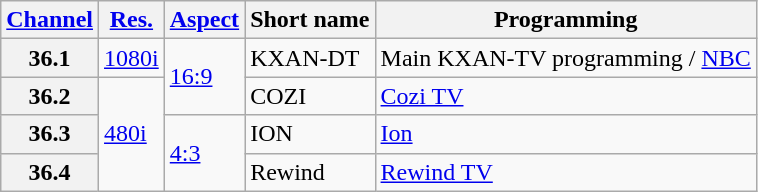<table class="wikitable">
<tr>
<th><a href='#'>Channel</a></th>
<th><a href='#'>Res.</a></th>
<th><a href='#'>Aspect</a></th>
<th>Short name</th>
<th>Programming</th>
</tr>
<tr>
<th scope = "row">36.1</th>
<td><a href='#'>1080i</a></td>
<td rowspan=2><a href='#'>16:9</a></td>
<td>KXAN-DT</td>
<td>Main KXAN-TV programming / <a href='#'>NBC</a></td>
</tr>
<tr>
<th scope = "row">36.2</th>
<td rowspan=3><a href='#'>480i</a></td>
<td>COZI</td>
<td><a href='#'>Cozi TV</a></td>
</tr>
<tr>
<th scope = "row">36.3</th>
<td rowspan=2><a href='#'>4:3</a></td>
<td>ION</td>
<td><a href='#'>Ion</a></td>
</tr>
<tr>
<th scope = "row">36.4</th>
<td>Rewind</td>
<td><a href='#'>Rewind TV</a></td>
</tr>
</table>
